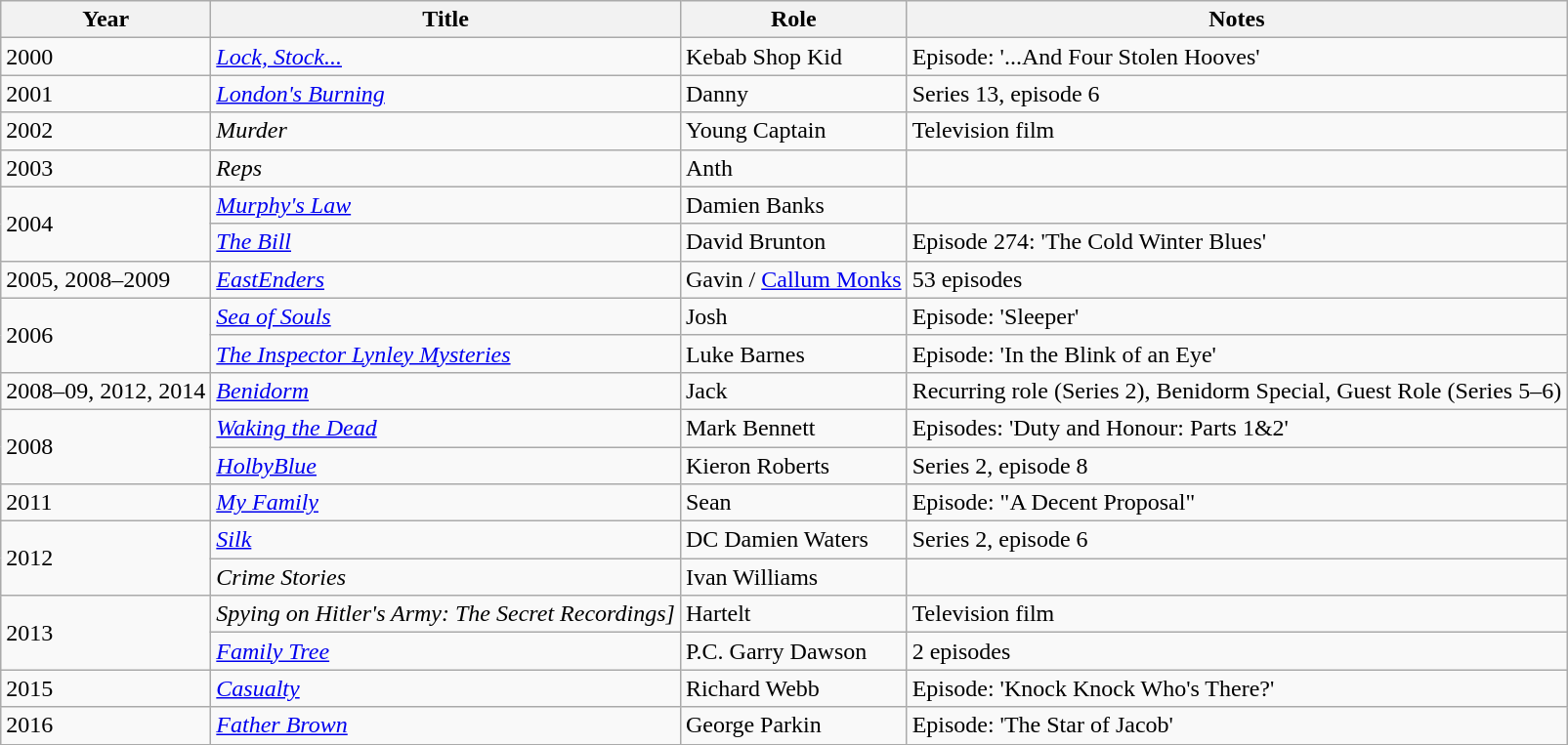<table class="wikitable sortable">
<tr>
<th>Year</th>
<th>Title</th>
<th>Role</th>
<th class="unsortable">Notes</th>
</tr>
<tr>
<td>2000</td>
<td><em><a href='#'>Lock, Stock...</a></em></td>
<td>Kebab Shop Kid</td>
<td>Episode: '...And Four Stolen Hooves'</td>
</tr>
<tr>
<td>2001</td>
<td><em><a href='#'>London's Burning</a></em></td>
<td>Danny</td>
<td>Series 13, episode 6</td>
</tr>
<tr>
<td>2002</td>
<td><em>Murder</em></td>
<td>Young Captain</td>
<td>Television film</td>
</tr>
<tr>
<td>2003</td>
<td><em>Reps</em></td>
<td>Anth</td>
<td></td>
</tr>
<tr>
<td rowspan="2">2004</td>
<td><em><a href='#'>Murphy's Law</a></em></td>
<td>Damien Banks</td>
<td></td>
</tr>
<tr>
<td><em><a href='#'>The Bill</a></em></td>
<td>David Brunton</td>
<td>Episode 274: 'The Cold Winter Blues'</td>
</tr>
<tr>
<td>2005, 2008–2009</td>
<td><em><a href='#'>EastEnders</a></em></td>
<td>Gavin / <a href='#'>Callum Monks</a></td>
<td>53 episodes</td>
</tr>
<tr>
<td rowspan="2">2006</td>
<td><em><a href='#'>Sea of Souls</a></em></td>
<td>Josh</td>
<td>Episode: 'Sleeper'</td>
</tr>
<tr>
<td><em><a href='#'>The Inspector Lynley Mysteries</a></em></td>
<td>Luke Barnes</td>
<td>Episode: 'In the Blink of an Eye'</td>
</tr>
<tr>
<td>2008–09, 2012, 2014</td>
<td><em><a href='#'>Benidorm</a> </em></td>
<td>Jack</td>
<td>Recurring role (Series 2), Benidorm Special, Guest Role (Series 5–6)</td>
</tr>
<tr>
<td rowspan="2">2008</td>
<td><em><a href='#'>Waking the Dead</a></em></td>
<td>Mark Bennett</td>
<td>Episodes: 'Duty and Honour: Parts 1&2'</td>
</tr>
<tr>
<td><em><a href='#'>HolbyBlue</a></em></td>
<td>Kieron Roberts</td>
<td>Series 2, episode 8</td>
</tr>
<tr>
<td>2011</td>
<td><em><a href='#'>My Family</a></em></td>
<td>Sean</td>
<td>Episode: "A Decent Proposal"</td>
</tr>
<tr>
<td rowspan="2">2012</td>
<td><em><a href='#'>Silk</a></em></td>
<td>DC Damien Waters</td>
<td>Series 2, episode 6</td>
</tr>
<tr>
<td><em>Crime Stories</em></td>
<td>Ivan Williams</td>
<td></td>
</tr>
<tr>
<td rowspan="2">2013</td>
<td><em>Spying on Hitler's Army: The Secret Recordings]</em></td>
<td>Hartelt</td>
<td>Television film</td>
</tr>
<tr>
<td><em><a href='#'>Family Tree</a></em></td>
<td>P.C. Garry Dawson</td>
<td>2 episodes</td>
</tr>
<tr>
<td>2015</td>
<td><em><a href='#'>Casualty</a></em></td>
<td>Richard Webb</td>
<td>Episode: 'Knock Knock Who's There?'</td>
</tr>
<tr>
<td>2016</td>
<td><em><a href='#'>Father Brown</a></em></td>
<td>George Parkin</td>
<td>Episode: 'The Star of Jacob'</td>
</tr>
<tr>
</tr>
</table>
